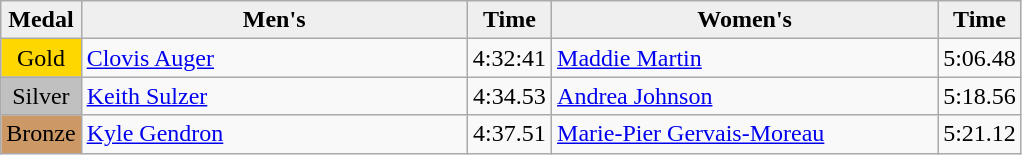<table class="wikitable" style="text-align:center">
<tr bgcolor="#efefef">
<td><strong>Medal</strong></td>
<td width="250"><strong>Men's</strong></td>
<td><strong>Time</strong></td>
<td width="250"><strong>Women's</strong></td>
<td><strong>Time</strong></td>
</tr>
<tr>
<td bgcolor="gold">Gold</td>
<td style="text-align:left"> <a href='#'>Clovis Auger</a></td>
<td>4:32:41</td>
<td style="text-align:left"> <a href='#'>Maddie Martin</a></td>
<td>5:06.48</td>
</tr>
<tr>
<td bgcolor="silver">Silver</td>
<td style="text-align:left"> <a href='#'>Keith Sulzer</a></td>
<td>4:34.53</td>
<td style="text-align:left"> <a href='#'>Andrea Johnson</a></td>
<td>5:18.56</td>
</tr>
<tr>
<td bgcolor="CC9966">Bronze</td>
<td style="text-align:left"> <a href='#'>Kyle Gendron</a></td>
<td>4:37.51</td>
<td style="text-align:left"> <a href='#'>Marie-Pier Gervais-Moreau</a></td>
<td>5:21.12</td>
</tr>
</table>
